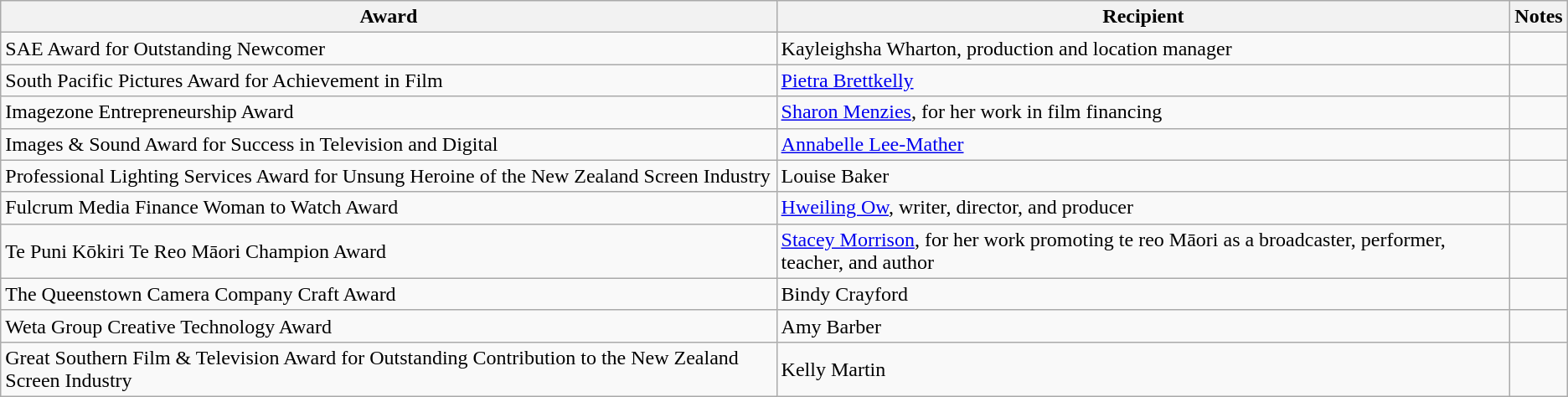<table class="wikitable">
<tr>
<th>Award</th>
<th>Recipient</th>
<th>Notes</th>
</tr>
<tr>
<td>SAE Award for Outstanding Newcomer</td>
<td>Kayleighsha Wharton, production and location manager</td>
<td></td>
</tr>
<tr>
<td>South Pacific Pictures Award for Achievement in Film</td>
<td><a href='#'>Pietra Brettkelly</a></td>
<td></td>
</tr>
<tr>
<td>Imagezone Entrepreneurship Award</td>
<td><a href='#'>Sharon Menzies</a>, for her work in film financing</td>
<td></td>
</tr>
<tr>
<td>Images & Sound Award for Success in Television and Digital</td>
<td><a href='#'>Annabelle Lee-Mather</a></td>
<td></td>
</tr>
<tr>
<td>Professional Lighting Services Award for Unsung Heroine of the New Zealand Screen Industry</td>
<td>Louise Baker</td>
<td></td>
</tr>
<tr>
<td>Fulcrum Media Finance Woman to Watch Award</td>
<td><a href='#'>Hweiling Ow</a>, writer, director, and producer</td>
<td></td>
</tr>
<tr>
<td>Te Puni Kōkiri Te Reo Māori Champion Award</td>
<td><a href='#'>Stacey Morrison</a>, for her work promoting te reo Māori as a broadcaster, performer, teacher, and author</td>
<td></td>
</tr>
<tr>
<td>The Queenstown Camera Company Craft Award</td>
<td>Bindy Crayford</td>
<td></td>
</tr>
<tr>
<td>Weta Group Creative Technology Award</td>
<td>Amy Barber</td>
<td></td>
</tr>
<tr>
<td>Great Southern Film & Television Award for Outstanding Contribution to the New Zealand Screen Industry</td>
<td>Kelly Martin</td>
<td></td>
</tr>
</table>
